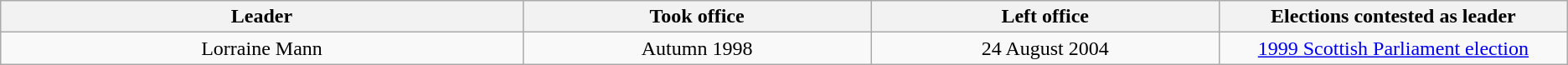<table class="wikitable" style="text-align:center">
<tr>
<th style="width:15%;">Leader</th>
<th style="width:10%;">Took office</th>
<th style="width:10%;">Left office</th>
<th style="width:10%;">Elections contested as leader</th>
</tr>
<tr>
<td>Lorraine Mann</td>
<td>Autumn 1998</td>
<td>24 August 2004</td>
<td><a href='#'>1999 Scottish Parliament election</a></td>
</tr>
</table>
